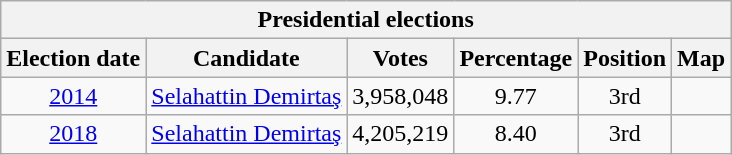<table class="wikitable" style="text-align:center;">
<tr>
<th colspan="6">Presidential elections</th>
</tr>
<tr>
<th>Election date</th>
<th>Candidate</th>
<th>Votes</th>
<th>Percentage</th>
<th>Position</th>
<th>Map</th>
</tr>
<tr>
<td><a href='#'>2014</a></td>
<td><a href='#'>Selahattin Demirtaş</a></td>
<td>3,958,048</td>
<td>9.77</td>
<td>3rd</td>
<td></td>
</tr>
<tr>
<td><a href='#'>2018</a></td>
<td><a href='#'>Selahattin Demirtaş</a></td>
<td>4,205,219</td>
<td>8.40</td>
<td>3rd</td>
<td></td>
</tr>
</table>
